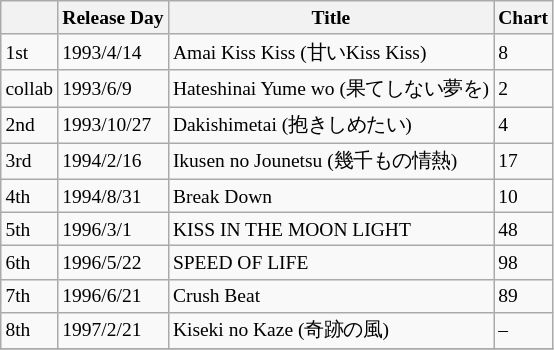<table class=wikitable style="font-size:small">
<tr>
<th></th>
<th>Release Day</th>
<th>Title</th>
<th>Chart</th>
</tr>
<tr>
<td>1st</td>
<td>1993/4/14</td>
<td>Amai Kiss Kiss (甘いKiss Kiss)</td>
<td>8</td>
</tr>
<tr>
<td>collab</td>
<td>1993/6/9</td>
<td>Hateshinai Yume wo (果てしない夢を)</td>
<td>2</td>
</tr>
<tr>
<td>2nd</td>
<td>1993/10/27</td>
<td>Dakishimetai (抱きしめたい)</td>
<td>4</td>
</tr>
<tr>
<td>3rd</td>
<td>1994/2/16</td>
<td>Ikusen no Jounetsu (幾千もの情熱)</td>
<td>17</td>
</tr>
<tr>
<td>4th</td>
<td>1994/8/31</td>
<td>Break Down</td>
<td>10</td>
</tr>
<tr>
<td>5th</td>
<td>1996/3/1</td>
<td>KISS IN THE MOON LIGHT</td>
<td>48</td>
</tr>
<tr>
<td>6th</td>
<td>1996/5/22</td>
<td>SPEED OF LIFE</td>
<td>98</td>
</tr>
<tr>
<td>7th</td>
<td>1996/6/21</td>
<td>Crush Beat</td>
<td>89</td>
</tr>
<tr>
<td>8th</td>
<td>1997/2/21</td>
<td>Kiseki no Kaze (奇跡の風)</td>
<td>–</td>
</tr>
<tr>
</tr>
</table>
